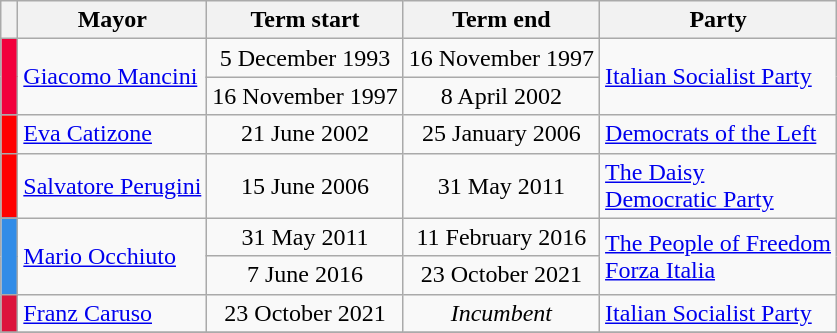<table class="wikitable">
<tr>
<th class=unsortable> </th>
<th>Mayor</th>
<th>Term start</th>
<th>Term end</th>
<th>Party</th>
</tr>
<tr>
<th rowspan=2 style="background:#F2003C;"></th>
<td rowspan=2><a href='#'>Giacomo Mancini</a></td>
<td align=center>5 December 1993</td>
<td align=center>16 November 1997</td>
<td rowspan=2><a href='#'>Italian Socialist Party</a></td>
</tr>
<tr>
<td align=center>16 November 1997</td>
<td align=center>8 April 2002</td>
</tr>
<tr>
<th style="background:#FF0000;"></th>
<td><a href='#'>Eva Catizone</a></td>
<td align=center>21 June 2002</td>
<td align=center>25 January 2006</td>
<td><a href='#'>Democrats of the Left</a></td>
</tr>
<tr>
<th style="background:#FF0000;"></th>
<td><a href='#'>Salvatore Perugini</a></td>
<td align=center>15 June 2006</td>
<td align=center>31 May 2011</td>
<td><a href='#'>The Daisy</a><br><a href='#'>Democratic Party</a></td>
</tr>
<tr>
<th rowspan=2 style="background:#318CE7;"></th>
<td rowspan=2><a href='#'>Mario Occhiuto</a></td>
<td align=center>31 May 2011</td>
<td align=center>11 February 2016</td>
<td rowspan=2><a href='#'>The People of Freedom</a><br><a href='#'>Forza Italia</a></td>
</tr>
<tr>
<td align=center>7 June 2016</td>
<td align=center>23 October 2021</td>
</tr>
<tr>
<th style="background:#DC143C;"></th>
<td><a href='#'>Franz Caruso</a></td>
<td align=center>23 October 2021</td>
<td align=center><em>Incumbent</em></td>
<td><a href='#'>Italian Socialist Party</a></td>
</tr>
<tr>
</tr>
</table>
